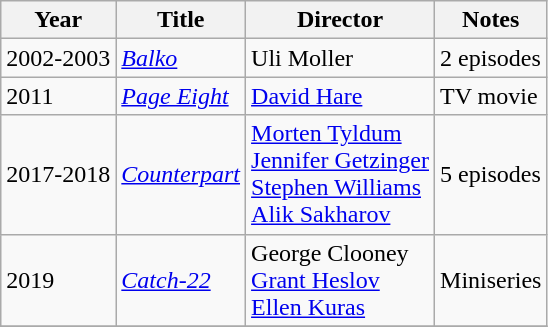<table class="wikitable">
<tr>
<th>Year</th>
<th>Title</th>
<th>Director</th>
<th>Notes</th>
</tr>
<tr>
<td>2002-2003</td>
<td><em><a href='#'>Balko</a></em></td>
<td>Uli Moller</td>
<td>2 episodes</td>
</tr>
<tr>
<td>2011</td>
<td><em><a href='#'>Page Eight</a></em></td>
<td><a href='#'>David Hare</a></td>
<td>TV movie</td>
</tr>
<tr>
<td>2017-2018</td>
<td><em><a href='#'>Counterpart</a></em></td>
<td><a href='#'>Morten Tyldum</a><br><a href='#'>Jennifer Getzinger</a><br><a href='#'>Stephen Williams</a><br><a href='#'>Alik Sakharov</a></td>
<td>5 episodes</td>
</tr>
<tr>
<td>2019</td>
<td><em><a href='#'>Catch-22</a></em></td>
<td>George Clooney<br><a href='#'>Grant Heslov</a><br><a href='#'>Ellen Kuras</a></td>
<td>Miniseries</td>
</tr>
<tr>
</tr>
</table>
